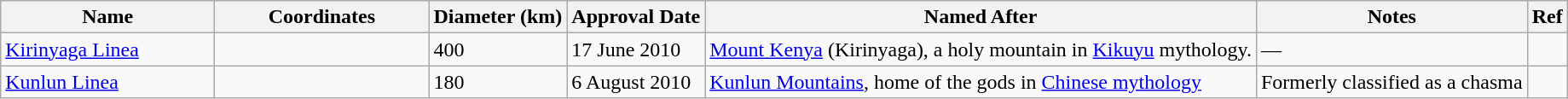<table class="wikitable" style="min-width: 90%;">
<tr>
<th style="width:10em">Name</th>
<th style="width:10em">Coordinates</th>
<th>Diameter (km)</th>
<th>Approval Date</th>
<th>Named After</th>
<th>Notes</th>
<th>Ref</th>
</tr>
<tr>
<td><a href='#'>Kirinyaga Linea</a></td>
<td></td>
<td>400</td>
<td>17 June 2010</td>
<td><a href='#'>Mount Kenya</a> (Kirinyaga), a holy mountain in <a href='#'>Kikuyu</a> mythology.</td>
<td>—</td>
<td></td>
</tr>
<tr>
<td><a href='#'>Kunlun Linea</a></td>
<td></td>
<td>180</td>
<td>6 August 2010</td>
<td><a href='#'>Kunlun Mountains</a>, home of the gods in <a href='#'>Chinese mythology</a></td>
<td>Formerly classified as a chasma</td>
<td></td>
</tr>
</table>
